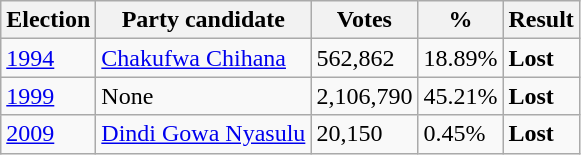<table class="wikitable">
<tr>
<th>Election</th>
<th>Party candidate</th>
<th><strong>Votes</strong></th>
<th><strong>%</strong></th>
<th>Result</th>
</tr>
<tr>
<td><a href='#'>1994</a></td>
<td><a href='#'>Chakufwa Chihana</a></td>
<td>562,862</td>
<td>18.89%</td>
<td><strong>Lost</strong> </td>
</tr>
<tr>
<td><a href='#'>1999</a></td>
<td>None<br></td>
<td>2,106,790</td>
<td>45.21%</td>
<td><strong>Lost</strong> </td>
</tr>
<tr>
<td><a href='#'>2009</a></td>
<td><a href='#'>Dindi Gowa Nyasulu</a></td>
<td>20,150</td>
<td>0.45%</td>
<td><strong>Lost</strong> </td>
</tr>
</table>
